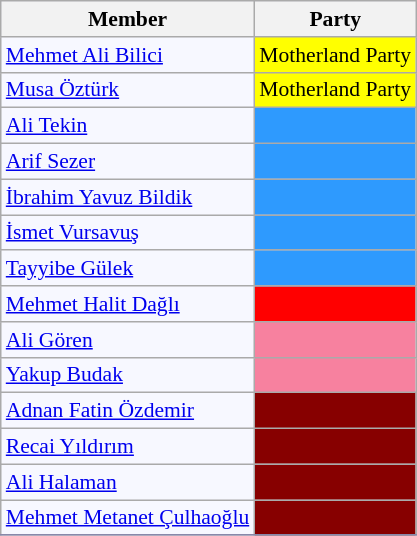<table class=wikitable style="border:1px solid #8888aa; background-color:#f7f8ff; padding:0px; font-size:90%;">
<tr>
<th>Member</th>
<th>Party</th>
</tr>
<tr>
<td><a href='#'>Mehmet Ali Bilici</a></td>
<td style="background: #ffff00">Motherland Party</td>
</tr>
<tr>
<td><a href='#'>Musa Öztürk</a></td>
<td style="background: #ffff00">Motherland Party</td>
</tr>
<tr>
<td><a href='#'>Ali Tekin</a></td>
<td style="background: #2E9AFE"></td>
</tr>
<tr>
<td><a href='#'>Arif Sezer</a></td>
<td style="background: #2E9AFE"></td>
</tr>
<tr>
<td><a href='#'>İbrahim Yavuz Bildik</a></td>
<td style="background: #2E9AFE"></td>
</tr>
<tr>
<td><a href='#'>İsmet Vursavuş</a></td>
<td style="background: #2E9AFE"></td>
</tr>
<tr>
<td><a href='#'>Tayyibe Gülek</a></td>
<td style="background: #2E9AFE"></td>
</tr>
<tr>
<td><a href='#'>Mehmet Halit Dağlı</a></td>
<td style="background: #ff0000"></td>
</tr>
<tr>
<td><a href='#'>Ali Gören</a></td>
<td style="background: #F7819F"></td>
</tr>
<tr>
<td><a href='#'>Yakup Budak</a></td>
<td style="background: #F7819F"></td>
</tr>
<tr>
<td><a href='#'>Adnan Fatin Özdemir</a></td>
<td style="background: #870000"></td>
</tr>
<tr>
<td><a href='#'>Recai Yıldırım</a></td>
<td style="background: #870000"></td>
</tr>
<tr>
<td><a href='#'>Ali Halaman</a></td>
<td style="background: #870000"></td>
</tr>
<tr>
<td><a href='#'>Mehmet Metanet Çulhaoğlu</a></td>
<td style="background: #870000"></td>
</tr>
<tr>
</tr>
</table>
